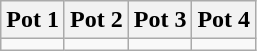<table class="wikitable">
<tr>
<th style="width: 25%;">Pot 1</th>
<th style="width: 25%;">Pot 2</th>
<th style="width: 25%;">Pot 3</th>
<th style="width: 25%;">Pot 4</th>
</tr>
<tr style="vertical-align: top;">
<td></td>
<td></td>
<td></td>
<td></td>
</tr>
</table>
